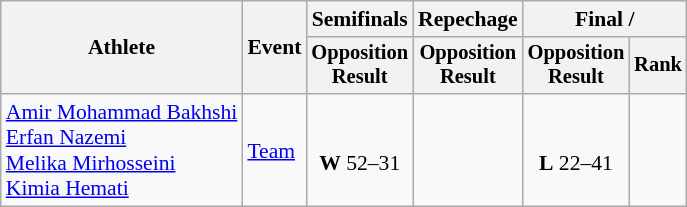<table class="wikitable" style="font-size:90%;">
<tr>
<th rowspan=2>Athlete</th>
<th rowspan=2>Event</th>
<th>Semifinals</th>
<th>Repechage</th>
<th colspan=2>Final / </th>
</tr>
<tr style="font-size:95%">
<th>Opposition<br>Result</th>
<th>Opposition<br>Result</th>
<th>Opposition<br>Result</th>
<th>Rank</th>
</tr>
<tr align=center>
<td align=left><a href='#'>Amir Mohammad Bakhshi</a><br><a href='#'>Erfan Nazemi</a><br><a href='#'>Melika Mirhosseini</a><br><a href='#'>Kimia Hemati</a></td>
<td align=left><a href='#'>Team</a></td>
<td><br><strong>W</strong> 52–31</td>
<td></td>
<td><br><strong>L</strong> 22–41</td>
<td></td>
</tr>
</table>
